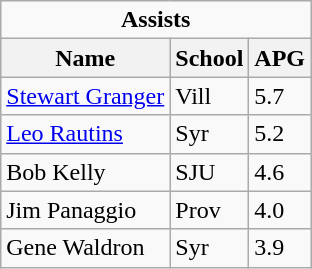<table class="wikitable">
<tr>
<td colspan=3 style="text-align:center;"><strong>Assists</strong></td>
</tr>
<tr>
<th>Name</th>
<th>School</th>
<th>APG</th>
</tr>
<tr>
<td><a href='#'>Stewart Granger</a></td>
<td>Vill</td>
<td>5.7</td>
</tr>
<tr>
<td><a href='#'>Leo Rautins</a></td>
<td>Syr</td>
<td>5.2</td>
</tr>
<tr>
<td>Bob Kelly</td>
<td>SJU</td>
<td>4.6</td>
</tr>
<tr>
<td>Jim Panaggio</td>
<td>Prov</td>
<td>4.0</td>
</tr>
<tr>
<td>Gene Waldron</td>
<td>Syr</td>
<td>3.9</td>
</tr>
</table>
